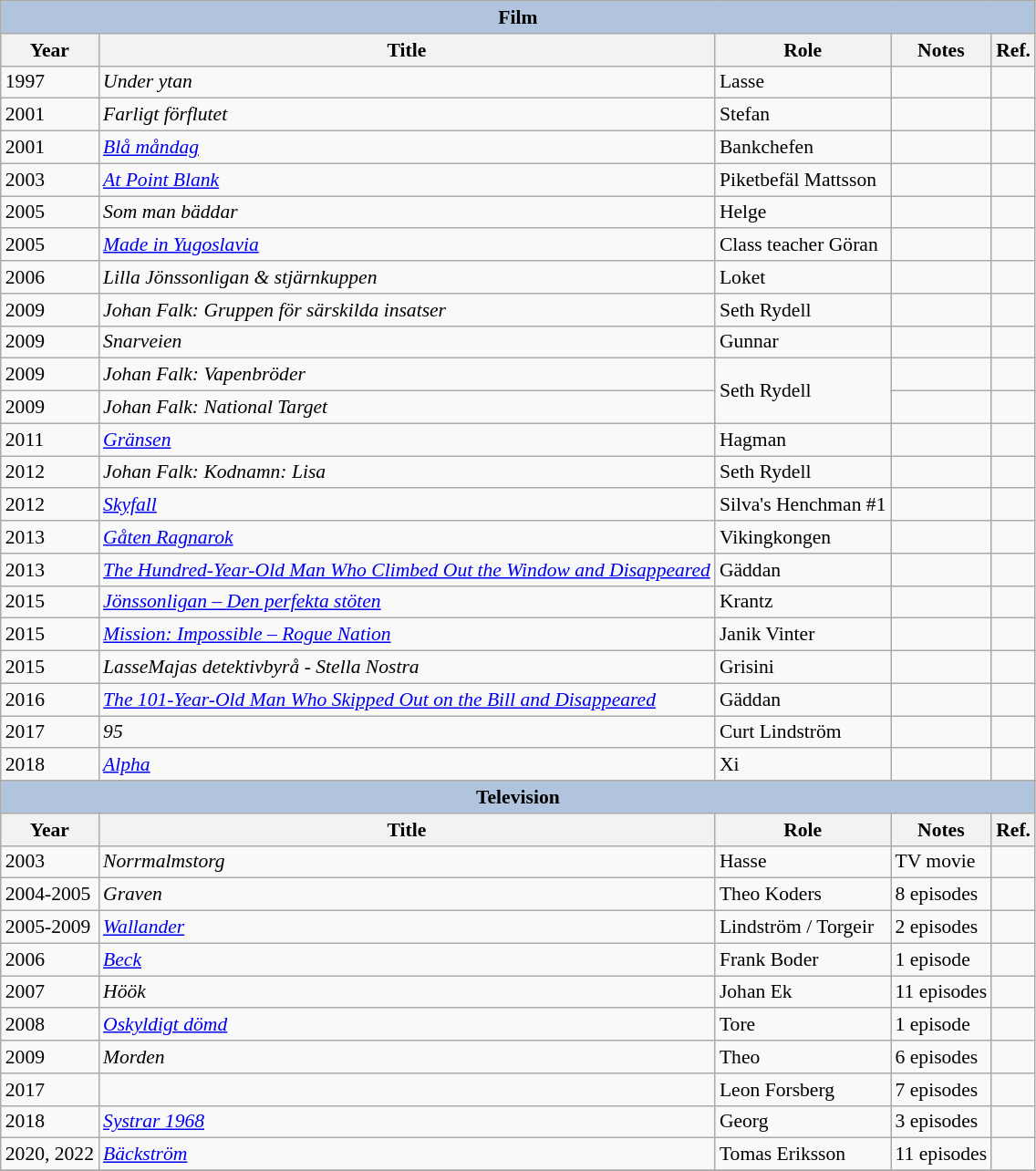<table class="wikitable" style="font-size: 90%;">
<tr>
<th colspan="5" style="background: LightSteelBlue;">Film</th>
</tr>
<tr>
<th>Year</th>
<th>Title</th>
<th>Role</th>
<th>Notes</th>
<th>Ref.</th>
</tr>
<tr>
<td>1997</td>
<td><em>Under ytan</em></td>
<td>Lasse</td>
<td></td>
<td></td>
</tr>
<tr>
<td>2001</td>
<td><em>Farligt förflutet</em></td>
<td>Stefan</td>
<td></td>
<td></td>
</tr>
<tr>
<td>2001</td>
<td><em><a href='#'>Blå måndag</a></em></td>
<td>Bankchefen</td>
<td></td>
<td></td>
</tr>
<tr>
<td>2003</td>
<td><em><a href='#'>At Point Blank</a></em></td>
<td>Piketbefäl Mattsson</td>
<td></td>
<td></td>
</tr>
<tr>
<td>2005</td>
<td><em>Som man bäddar</em></td>
<td>Helge</td>
<td></td>
<td></td>
</tr>
<tr>
<td>2005</td>
<td><em><a href='#'>Made in Yugoslavia</a></em></td>
<td>Class teacher Göran</td>
<td></td>
<td></td>
</tr>
<tr>
<td>2006</td>
<td><em>Lilla Jönssonligan & stjärnkuppen</em></td>
<td>Loket</td>
<td></td>
<td></td>
</tr>
<tr>
<td>2009</td>
<td><em>Johan Falk: Gruppen för särskilda insatser</em></td>
<td>Seth Rydell</td>
<td></td>
<td></td>
</tr>
<tr>
<td>2009</td>
<td><em>Snarveien</em></td>
<td>Gunnar</td>
<td></td>
<td></td>
</tr>
<tr>
<td>2009</td>
<td><em>Johan Falk: Vapenbröder</em></td>
<td rowspan="2">Seth Rydell</td>
<td></td>
<td></td>
</tr>
<tr>
<td>2009</td>
<td><em>Johan Falk: National Target</em></td>
<td></td>
<td></td>
</tr>
<tr>
<td>2011</td>
<td><em><a href='#'>Gränsen</a></em></td>
<td>Hagman</td>
<td></td>
<td></td>
</tr>
<tr>
<td>2012</td>
<td><em>Johan Falk: Kodnamn: Lisa</em></td>
<td>Seth Rydell</td>
<td></td>
<td></td>
</tr>
<tr>
<td>2012</td>
<td><em><a href='#'>Skyfall</a></em></td>
<td>Silva's Henchman #1</td>
<td></td>
<td></td>
</tr>
<tr>
<td>2013</td>
<td><em><a href='#'>Gåten Ragnarok</a></em></td>
<td>Vikingkongen</td>
<td></td>
<td></td>
</tr>
<tr>
<td>2013</td>
<td><em><a href='#'>The Hundred-Year-Old Man Who Climbed Out the Window and Disappeared</a></em></td>
<td>Gäddan</td>
<td></td>
<td></td>
</tr>
<tr>
<td>2015</td>
<td><em><a href='#'>Jönssonligan – Den perfekta stöten</a></em></td>
<td>Krantz</td>
<td></td>
<td></td>
</tr>
<tr>
<td>2015</td>
<td><em><a href='#'>Mission: Impossible – Rogue Nation</a></em></td>
<td>Janik Vinter</td>
<td></td>
<td></td>
</tr>
<tr>
<td>2015</td>
<td><em>LasseMajas detektivbyrå - Stella Nostra</em></td>
<td>Grisini</td>
<td></td>
<td></td>
</tr>
<tr>
<td>2016</td>
<td><em><a href='#'>The 101-Year-Old Man Who Skipped Out on the Bill and Disappeared</a></em></td>
<td>Gäddan</td>
<td></td>
<td></td>
</tr>
<tr>
<td>2017</td>
<td><em>95</em></td>
<td>Curt Lindström</td>
<td></td>
<td></td>
</tr>
<tr>
<td>2018</td>
<td><em><a href='#'>Alpha</a></em></td>
<td>Xi</td>
<td></td>
<td></td>
</tr>
<tr>
</tr>
<tr>
<th colspan="5" style="background: LightSteelBlue;">Television</th>
</tr>
<tr>
<th>Year</th>
<th>Title</th>
<th>Role</th>
<th>Notes</th>
<th>Ref.</th>
</tr>
<tr>
<td>2003</td>
<td><em>Norrmalmstorg</em></td>
<td>Hasse</td>
<td>TV movie</td>
<td></td>
</tr>
<tr>
<td>2004-2005</td>
<td><em>Graven</em></td>
<td>Theo Koders</td>
<td>8 episodes</td>
<td></td>
</tr>
<tr>
<td>2005-2009</td>
<td><em><a href='#'>Wallander</a></em></td>
<td>Lindström / Torgeir</td>
<td>2 episodes</td>
<td></td>
</tr>
<tr>
<td>2006</td>
<td><em><a href='#'>Beck</a></em></td>
<td>Frank Boder</td>
<td>1 episode</td>
<td></td>
</tr>
<tr>
<td>2007</td>
<td><em>Höök</em></td>
<td>Johan Ek</td>
<td>11 episodes</td>
<td></td>
</tr>
<tr>
<td>2008</td>
<td><em><a href='#'>Oskyldigt dömd</a></em></td>
<td>Tore</td>
<td>1 episode</td>
<td></td>
</tr>
<tr>
<td>2009</td>
<td><em>Morden</em></td>
<td>Theo</td>
<td>6 episodes</td>
<td></td>
</tr>
<tr>
<td>2017</td>
<td><em></em></td>
<td>Leon Forsberg</td>
<td>7 episodes</td>
<td></td>
</tr>
<tr>
<td>2018</td>
<td><em><a href='#'>Systrar 1968</a></em></td>
<td>Georg</td>
<td>3 episodes</td>
<td></td>
</tr>
<tr>
<td>2020, 2022</td>
<td><em><a href='#'>Bäckström</a></em></td>
<td>Tomas Eriksson</td>
<td>11 episodes</td>
<td></td>
</tr>
<tr>
</tr>
</table>
